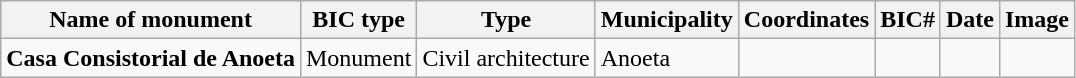<table class="wikitable">
<tr>
<th>Name of monument</th>
<th>BIC type</th>
<th>Type</th>
<th>Municipality</th>
<th>Coordinates</th>
<th>BIC#</th>
<th>Date</th>
<th>Image</th>
</tr>
<tr>
<td><strong>Casa Consistorial de Anoeta</strong></td>
<td>Monument</td>
<td>Civil architecture </td>
<td>Anoeta</td>
<td></td>
<td></td>
<td></td>
<td></td>
</tr>
</table>
